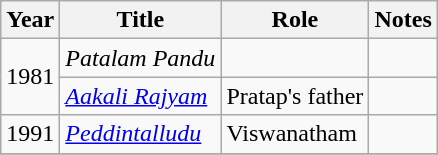<table class="wikitable sortable">
<tr>
<th>Year</th>
<th>Title</th>
<th>Role</th>
<th class="unsortable">Notes</th>
</tr>
<tr>
<td rowspan=2>1981</td>
<td><em>Patalam Pandu</em></td>
<td></td>
<td></td>
</tr>
<tr>
<td><em><a href='#'>Aakali Rajyam</a></em></td>
<td>Pratap's father</td>
<td></td>
</tr>
<tr>
<td>1991</td>
<td><em><a href='#'>Peddintalludu</a></em></td>
<td>Viswanatham</td>
<td></td>
</tr>
<tr>
</tr>
</table>
